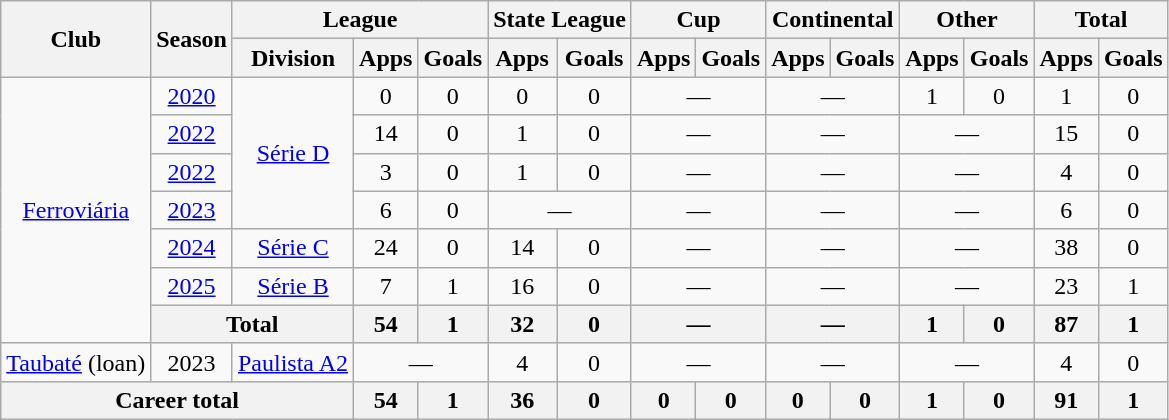<table class="wikitable" style="text-align: center;">
<tr>
<th rowspan="2">Club</th>
<th rowspan="2">Season</th>
<th colspan="3">League</th>
<th colspan="2">State League</th>
<th colspan="2">Cup</th>
<th colspan="2">Continental</th>
<th colspan="2">Other</th>
<th colspan="2">Total</th>
</tr>
<tr>
<th>Division</th>
<th>Apps</th>
<th>Goals</th>
<th>Apps</th>
<th>Goals</th>
<th>Apps</th>
<th>Goals</th>
<th>Apps</th>
<th>Goals</th>
<th>Apps</th>
<th>Goals</th>
<th>Apps</th>
<th>Goals</th>
</tr>
<tr>
<td rowspan="7"><a href='#'>Ferroviária</a></td>
<td><a href='#'>2020</a></td>
<td rowspan="4"><a href='#'>Série D</a></td>
<td>0</td>
<td>0</td>
<td>0</td>
<td>0</td>
<td colspan="2">—</td>
<td colspan="2">—</td>
<td>1</td>
<td>0</td>
<td>1</td>
<td>0</td>
</tr>
<tr>
<td><a href='#'>2022</a></td>
<td>14</td>
<td>0</td>
<td>1</td>
<td>0</td>
<td colspan="2">—</td>
<td colspan="2">—</td>
<td colspan="2">—</td>
<td>15</td>
<td>0</td>
</tr>
<tr>
<td><a href='#'>2022</a></td>
<td>3</td>
<td>0</td>
<td>1</td>
<td>0</td>
<td colspan="2">—</td>
<td colspan="2">—</td>
<td colspan="2">—</td>
<td>4</td>
<td>0</td>
</tr>
<tr>
<td><a href='#'>2023</a></td>
<td>6</td>
<td>0</td>
<td colspan="2">—</td>
<td colspan="2">—</td>
<td colspan="2">—</td>
<td colspan="2">—</td>
<td>6</td>
<td>0</td>
</tr>
<tr>
<td><a href='#'>2024</a></td>
<td><a href='#'>Série C</a></td>
<td>24</td>
<td>0</td>
<td>14</td>
<td>0</td>
<td colspan="2">—</td>
<td colspan="2">—</td>
<td colspan="2">—</td>
<td>38</td>
<td>0</td>
</tr>
<tr>
<td><a href='#'>2025</a></td>
<td><a href='#'>Série B</a></td>
<td>7</td>
<td>1</td>
<td>16</td>
<td>0</td>
<td colspan="2">—</td>
<td colspan="2">—</td>
<td colspan="2">—</td>
<td>23</td>
<td>1</td>
</tr>
<tr>
<th colspan="2">Total</th>
<th>54</th>
<th>1</th>
<th>32</th>
<th>0</th>
<th colspan="2">—</th>
<th colspan="2">—</th>
<th>1</th>
<th>0</th>
<th>87</th>
<th>1</th>
</tr>
<tr>
<td><a href='#'>Taubaté</a> (loan)</td>
<td>2023</td>
<td><a href='#'>Paulista A2</a></td>
<td colspan="2">—</td>
<td>4</td>
<td>0</td>
<td colspan="2">—</td>
<td colspan="2">—</td>
<td colspan="2">—</td>
<td>4</td>
<td>0</td>
</tr>
<tr>
<th colspan="3">Career total</th>
<th>54</th>
<th>1</th>
<th>36</th>
<th>0</th>
<th>0</th>
<th>0</th>
<th>0</th>
<th>0</th>
<th>1</th>
<th>0</th>
<th>91</th>
<th>1</th>
</tr>
</table>
